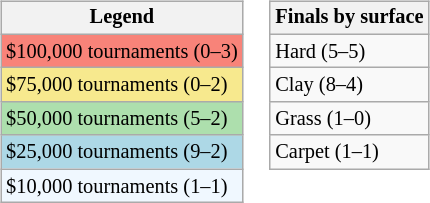<table>
<tr valign=top>
<td><br><table class=wikitable style="font-size:85%">
<tr>
<th>Legend</th>
</tr>
<tr style="background:#f88379;">
<td>$100,000 tournaments (0–3)</td>
</tr>
<tr style="background:#f7e98e;">
<td>$75,000 tournaments (0–2)</td>
</tr>
<tr style="background:#addfad;">
<td>$50,000 tournaments (5–2)</td>
</tr>
<tr style="background:lightblue;">
<td>$25,000 tournaments (9–2)</td>
</tr>
<tr style="background:#f0f8ff;">
<td>$10,000 tournaments (1–1)</td>
</tr>
</table>
</td>
<td><br><table class=wikitable style="font-size:85%">
<tr>
<th>Finals by surface</th>
</tr>
<tr>
<td>Hard (5–5)</td>
</tr>
<tr>
<td>Clay (8–4)</td>
</tr>
<tr>
<td>Grass (1–0)</td>
</tr>
<tr>
<td>Carpet (1–1)</td>
</tr>
</table>
</td>
</tr>
</table>
